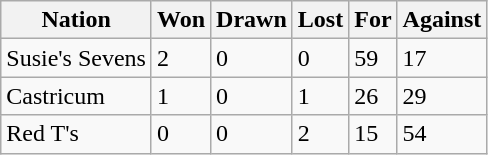<table class="wikitable">
<tr>
<th>Nation</th>
<th>Won</th>
<th>Drawn</th>
<th>Lost</th>
<th>For</th>
<th>Against</th>
</tr>
<tr>
<td>Susie's Sevens</td>
<td>2</td>
<td>0</td>
<td>0</td>
<td>59</td>
<td>17</td>
</tr>
<tr>
<td>Castricum</td>
<td>1</td>
<td>0</td>
<td>1</td>
<td>26</td>
<td>29</td>
</tr>
<tr>
<td>Red T's</td>
<td>0</td>
<td>0</td>
<td>2</td>
<td>15</td>
<td>54</td>
</tr>
</table>
